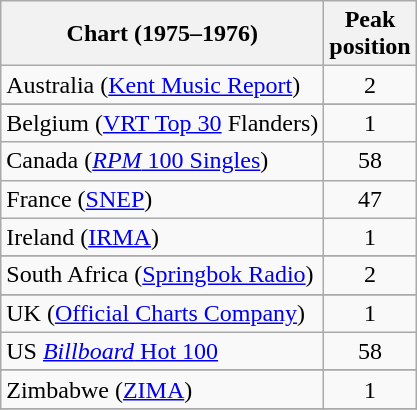<table class="wikitable sortable">
<tr>
<th>Chart (1975–1976)</th>
<th>Peak<br>position</th>
</tr>
<tr>
<td>Australia (<a href='#'>Kent Music Report</a>)</td>
<td style="text-align:center;">2</td>
</tr>
<tr>
</tr>
<tr>
<td>Belgium (<a href='#'>VRT Top 30</a> Flanders)</td>
<td style="text-align:center;">1</td>
</tr>
<tr>
<td>Canada (<a href='#'><em>RPM</em> 100 Singles</a>)</td>
<td style="text-align:center;">58</td>
</tr>
<tr>
<td>France (<a href='#'>SNEP</a>)</td>
<td style="text-align:center;">47</td>
</tr>
<tr>
<td>Ireland (<a href='#'>IRMA</a>)</td>
<td style="text-align:center;">1</td>
</tr>
<tr>
</tr>
<tr>
</tr>
<tr>
</tr>
<tr>
</tr>
<tr>
<td>South Africa (<a href='#'>Springbok Radio</a>)</td>
<td style="text-align:center;">2</td>
</tr>
<tr>
</tr>
<tr>
</tr>
<tr>
<td>UK (<a href='#'>Official Charts Company</a>)</td>
<td style="text-align:center;">1</td>
</tr>
<tr>
<td>US <a href='#'><em>Billboard</em> Hot 100</a></td>
<td style="text-align:center;">58</td>
</tr>
<tr>
</tr>
<tr>
<td>Zimbabwe (<a href='#'>ZIMA</a>)</td>
<td align="center">1</td>
</tr>
<tr>
</tr>
</table>
